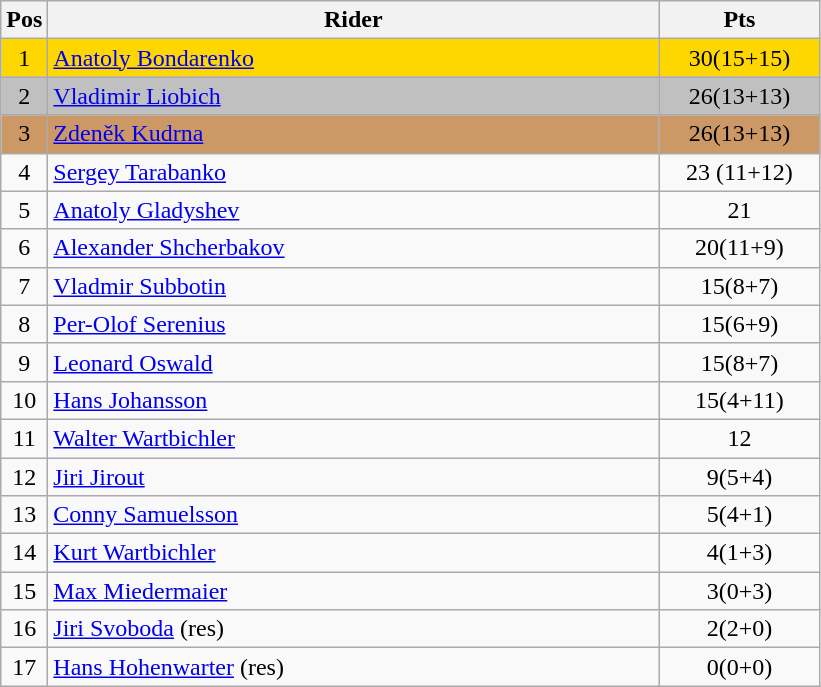<table class="wikitable" style="font-size: 100%">
<tr>
<th width=20>Pos</th>
<th width=400>Rider</th>
<th width=100>Pts</th>
</tr>
<tr align=center style="background-color: gold;">
<td>1</td>
<td align="left"> <a href='#'>Anatoly Bondarenko</a></td>
<td>30(15+15)</td>
</tr>
<tr align=center style="background-color: silver;">
<td>2</td>
<td align="left"> <a href='#'>Vladimir Liobich</a></td>
<td>26(13+13)</td>
</tr>
<tr align=center style="background-color: #cc9966;">
<td>3</td>
<td align="left"> <a href='#'>Zdeněk Kudrna</a></td>
<td>26(13+13)</td>
</tr>
<tr align=center>
<td>4</td>
<td align="left"> <a href='#'>Sergey Tarabanko</a></td>
<td>23 (11+12)</td>
</tr>
<tr align=center>
<td>5</td>
<td align="left"> <a href='#'>Anatoly Gladyshev</a></td>
<td>21</td>
</tr>
<tr align=center>
<td>6</td>
<td align="left"> <a href='#'>Alexander Shcherbakov</a></td>
<td>20(11+9)</td>
</tr>
<tr align=center>
<td>7</td>
<td align="left"> <a href='#'>Vladmir Subbotin</a></td>
<td>15(8+7)</td>
</tr>
<tr align=center>
<td>8</td>
<td align="left"> <a href='#'>Per-Olof Serenius</a></td>
<td>15(6+9)</td>
</tr>
<tr align=center>
<td>9</td>
<td align="left"> <a href='#'>Leonard Oswald</a></td>
<td>15(8+7)</td>
</tr>
<tr align=center>
<td>10</td>
<td align="left"> <a href='#'>Hans Johansson</a></td>
<td>15(4+11)</td>
</tr>
<tr align=center>
<td>11</td>
<td align="left"> <a href='#'>Walter Wartbichler</a></td>
<td>12</td>
</tr>
<tr align=center>
<td>12</td>
<td align="left"> <a href='#'>Jiri Jirout</a></td>
<td>9(5+4)</td>
</tr>
<tr align=center>
<td>13</td>
<td align="left"> <a href='#'>Conny Samuelsson</a></td>
<td>5(4+1)</td>
</tr>
<tr align=center>
<td>14</td>
<td align="left"> <a href='#'>Kurt Wartbichler</a></td>
<td>4(1+3)</td>
</tr>
<tr align=center>
<td>15</td>
<td align="left"> <a href='#'>Max Miedermaier</a></td>
<td>3(0+3)</td>
</tr>
<tr align=center>
<td>16</td>
<td align="left"> <a href='#'>Jiri Svoboda</a> (res)</td>
<td>2(2+0)</td>
</tr>
<tr align=center>
<td>17</td>
<td align="left"> <a href='#'>Hans Hohenwarter</a> (res)</td>
<td>0(0+0)</td>
</tr>
</table>
